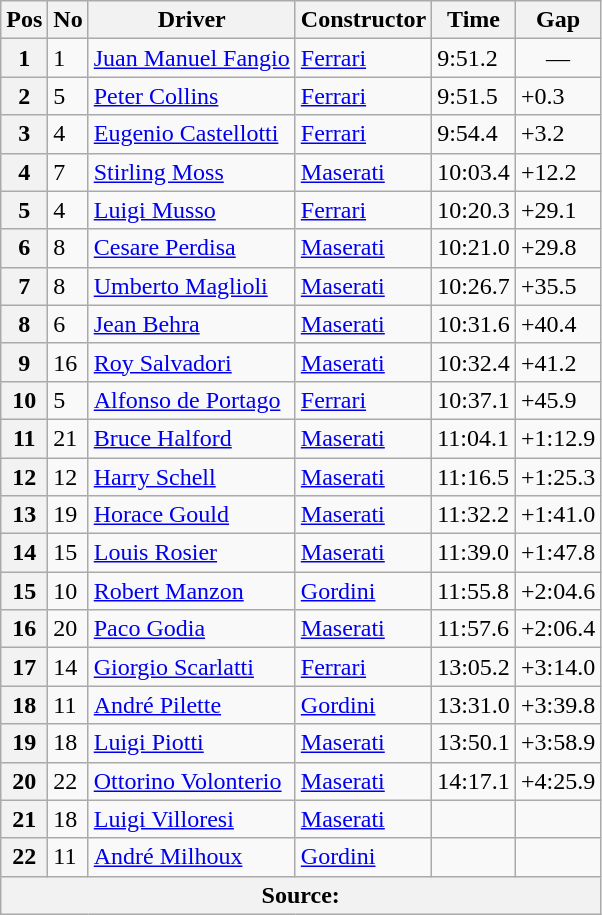<table class="wikitable sortable">
<tr>
<th>Pos</th>
<th>No</th>
<th>Driver</th>
<th>Constructor</th>
<th>Time</th>
<th>Gap</th>
</tr>
<tr>
<th>1</th>
<td>1</td>
<td> <a href='#'>Juan Manuel Fangio</a></td>
<td><a href='#'>Ferrari</a></td>
<td>9:51.2</td>
<td align="center">—</td>
</tr>
<tr>
<th>2</th>
<td>5</td>
<td> <a href='#'>Peter Collins</a></td>
<td><a href='#'>Ferrari</a></td>
<td>9:51.5</td>
<td>+0.3</td>
</tr>
<tr>
<th>3</th>
<td>4</td>
<td> <a href='#'>Eugenio Castellotti</a></td>
<td><a href='#'>Ferrari</a></td>
<td>9:54.4</td>
<td>+3.2</td>
</tr>
<tr>
<th>4</th>
<td>7</td>
<td> <a href='#'>Stirling Moss</a></td>
<td><a href='#'>Maserati</a></td>
<td>10:03.4</td>
<td>+12.2</td>
</tr>
<tr>
<th>5</th>
<td>4</td>
<td> <a href='#'>Luigi Musso</a></td>
<td><a href='#'>Ferrari</a></td>
<td>10:20.3</td>
<td>+29.1</td>
</tr>
<tr>
<th>6</th>
<td>8</td>
<td> <a href='#'>Cesare Perdisa</a></td>
<td><a href='#'>Maserati</a></td>
<td>10:21.0</td>
<td>+29.8</td>
</tr>
<tr>
<th>7</th>
<td>8</td>
<td> <a href='#'>Umberto Maglioli</a></td>
<td><a href='#'>Maserati</a></td>
<td>10:26.7</td>
<td>+35.5</td>
</tr>
<tr>
<th>8</th>
<td>6</td>
<td> <a href='#'>Jean Behra</a></td>
<td><a href='#'>Maserati</a></td>
<td>10:31.6</td>
<td>+40.4</td>
</tr>
<tr>
<th>9</th>
<td>16</td>
<td> <a href='#'>Roy Salvadori</a></td>
<td><a href='#'>Maserati</a></td>
<td>10:32.4</td>
<td>+41.2</td>
</tr>
<tr>
<th>10</th>
<td>5</td>
<td> <a href='#'>Alfonso de Portago</a></td>
<td><a href='#'>Ferrari</a></td>
<td>10:37.1</td>
<td>+45.9</td>
</tr>
<tr>
<th>11</th>
<td>21</td>
<td> <a href='#'>Bruce Halford</a></td>
<td><a href='#'>Maserati</a></td>
<td>11:04.1</td>
<td>+1:12.9</td>
</tr>
<tr>
<th>12</th>
<td>12</td>
<td> <a href='#'>Harry Schell</a></td>
<td><a href='#'>Maserati</a></td>
<td>11:16.5</td>
<td>+1:25.3</td>
</tr>
<tr>
<th>13</th>
<td>19</td>
<td> <a href='#'>Horace Gould</a></td>
<td><a href='#'>Maserati</a></td>
<td>11:32.2</td>
<td>+1:41.0</td>
</tr>
<tr>
<th>14</th>
<td>15</td>
<td> <a href='#'>Louis Rosier</a></td>
<td><a href='#'>Maserati</a></td>
<td>11:39.0</td>
<td>+1:47.8</td>
</tr>
<tr>
<th>15</th>
<td>10</td>
<td> <a href='#'>Robert Manzon</a></td>
<td><a href='#'>Gordini</a></td>
<td>11:55.8</td>
<td>+2:04.6</td>
</tr>
<tr>
<th>16</th>
<td>20</td>
<td> <a href='#'>Paco Godia</a></td>
<td><a href='#'>Maserati</a></td>
<td>11:57.6</td>
<td>+2:06.4</td>
</tr>
<tr>
<th>17</th>
<td>14</td>
<td> <a href='#'>Giorgio Scarlatti</a></td>
<td><a href='#'>Ferrari</a></td>
<td>13:05.2</td>
<td>+3:14.0</td>
</tr>
<tr>
<th>18</th>
<td>11</td>
<td> <a href='#'>André Pilette</a></td>
<td><a href='#'>Gordini</a></td>
<td>13:31.0</td>
<td>+3:39.8</td>
</tr>
<tr>
<th>19</th>
<td>18</td>
<td> <a href='#'>Luigi Piotti</a></td>
<td><a href='#'>Maserati</a></td>
<td>13:50.1</td>
<td>+3:58.9</td>
</tr>
<tr>
<th>20</th>
<td>22</td>
<td> <a href='#'>Ottorino Volonterio</a></td>
<td><a href='#'>Maserati</a></td>
<td>14:17.1</td>
<td>+4:25.9</td>
</tr>
<tr>
<th>21</th>
<td>18</td>
<td> <a href='#'>Luigi Villoresi</a></td>
<td><a href='#'>Maserati</a></td>
<td></td>
<td></td>
</tr>
<tr>
<th>22</th>
<td>11</td>
<td> <a href='#'>André Milhoux</a></td>
<td><a href='#'>Gordini</a></td>
<td></td>
<td></td>
</tr>
<tr>
<th colspan="6">Source:</th>
</tr>
</table>
